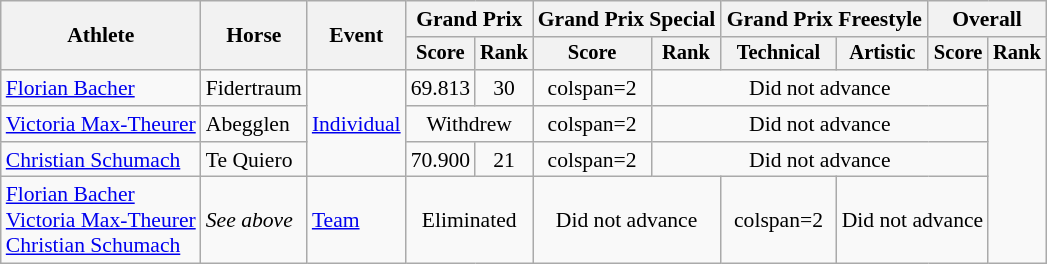<table class=wikitable style=font-size:90%;>
<tr>
<th rowspan="2">Athlete</th>
<th rowspan="2">Horse</th>
<th rowspan="2">Event</th>
<th colspan="2">Grand Prix</th>
<th colspan="2">Grand Prix Special</th>
<th colspan="2">Grand Prix Freestyle</th>
<th colspan="2">Overall</th>
</tr>
<tr style="font-size:95%">
<th>Score</th>
<th>Rank</th>
<th>Score</th>
<th>Rank</th>
<th>Technical</th>
<th>Artistic</th>
<th>Score</th>
<th>Rank</th>
</tr>
<tr align=center>
<td align=left><a href='#'>Florian Bacher</a></td>
<td align=left>Fidertraum</td>
<td rowspan=3 align=left><a href='#'>Individual</a></td>
<td>69.813</td>
<td>30</td>
<td>colspan=2 </td>
<td colspan=4>Did not advance</td>
</tr>
<tr align=center>
<td align=left><a href='#'>Victoria Max-Theurer</a></td>
<td align=left>Abegglen</td>
<td colspan=2>Withdrew</td>
<td>colspan=2 </td>
<td colspan=4>Did not advance</td>
</tr>
<tr align=center>
<td align=left><a href='#'>Christian Schumach</a></td>
<td align=left>Te Quiero</td>
<td>70.900</td>
<td>21</td>
<td>colspan=2 </td>
<td colspan=4>Did not advance</td>
</tr>
<tr align=center>
<td align=left><a href='#'>Florian Bacher</a><br><a href='#'>Victoria Max-Theurer</a><br><a href='#'>Christian Schumach</a></td>
<td align=left><em>See above</em></td>
<td align=left><a href='#'>Team</a></td>
<td colspan=2>Eliminated</td>
<td colspan=2>Did not advance</td>
<td>colspan=2 </td>
<td colspan=2>Did not advance</td>
</tr>
</table>
